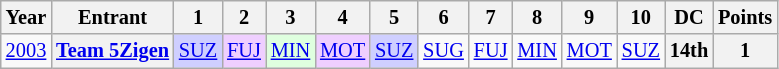<table class="wikitable" style="text-align:center; font-size:85%">
<tr>
<th>Year</th>
<th>Entrant</th>
<th>1</th>
<th>2</th>
<th>3</th>
<th>4</th>
<th>5</th>
<th>6</th>
<th>7</th>
<th>8</th>
<th>9</th>
<th>10</th>
<th>DC</th>
<th>Points</th>
</tr>
<tr>
<td><a href='#'>2003</a></td>
<th nowrap><a href='#'>Team 5Zigen</a></th>
<td style="background:#CFCFFF;"><a href='#'>SUZ</a><br></td>
<td style="background:#EFCFFF;"><a href='#'>FUJ</a><br></td>
<td style="background:#DFFFDF;"><a href='#'>MIN</a><br></td>
<td style="background:#EFCFFF;"><a href='#'>MOT</a><br></td>
<td style="background:#CFCFFF;"><a href='#'>SUZ</a><br></td>
<td><a href='#'>SUG</a></td>
<td><a href='#'>FUJ</a></td>
<td><a href='#'>MIN</a></td>
<td><a href='#'>MOT</a></td>
<td><a href='#'>SUZ</a></td>
<th>14th</th>
<th>1</th>
</tr>
</table>
